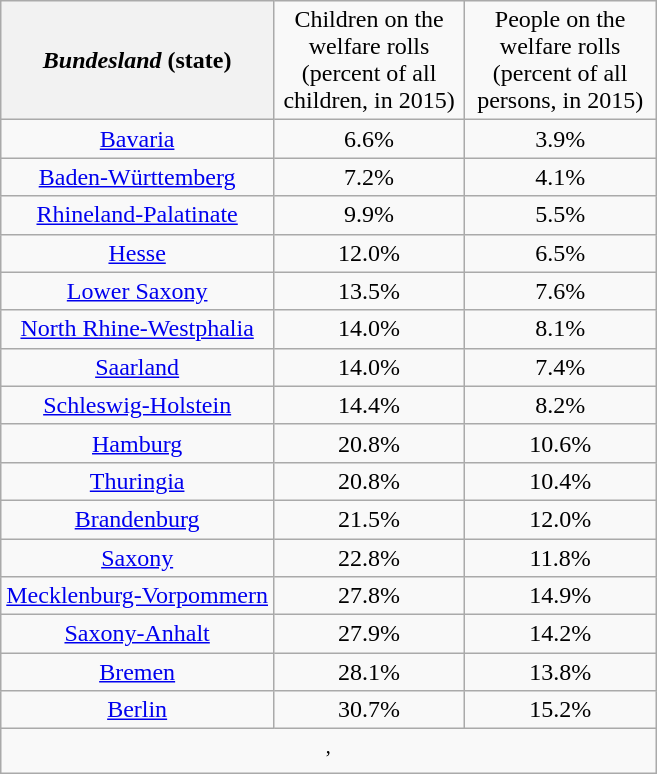<table class="wikitable float-right sortable" style="text-align:center;">
<tr>
<th class="hintergrundfarbe6"><em>Bundesland</em> (state)</th>
<td class="hintergrundfarbe6" width="120">Children on the welfare rolls (percent of all children, in 2015)</td>
<td class="hintergrundfarbe6" width="120">People on the welfare rolls (percent of all persons, in 2015)</td>
</tr>
<tr>
<td><a href='#'>Bavaria</a></td>
<td>6.6%</td>
<td>3.9%</td>
</tr>
<tr>
<td><a href='#'>Baden-Württemberg</a></td>
<td>7.2%</td>
<td>4.1%</td>
</tr>
<tr>
<td><a href='#'>Rhineland-Palatinate</a></td>
<td>9.9%</td>
<td>5.5%</td>
</tr>
<tr>
<td><a href='#'>Hesse</a></td>
<td>12.0%</td>
<td>6.5%</td>
</tr>
<tr>
<td><a href='#'>Lower Saxony</a></td>
<td>13.5%</td>
<td>7.6%</td>
</tr>
<tr>
<td><a href='#'>North Rhine-Westphalia</a></td>
<td>14.0%</td>
<td>8.1%</td>
</tr>
<tr>
<td><a href='#'>Saarland</a></td>
<td>14.0%</td>
<td>7.4%</td>
</tr>
<tr>
<td><a href='#'>Schleswig-Holstein</a></td>
<td>14.4%</td>
<td>8.2%</td>
</tr>
<tr>
<td><a href='#'>Hamburg</a></td>
<td>20.8%</td>
<td>10.6%</td>
</tr>
<tr>
<td><a href='#'>Thuringia</a></td>
<td>20.8%</td>
<td>10.4%</td>
</tr>
<tr>
<td><a href='#'>Brandenburg</a></td>
<td>21.5%</td>
<td>12.0%</td>
</tr>
<tr>
<td><a href='#'>Saxony</a></td>
<td>22.8%</td>
<td>11.8%</td>
</tr>
<tr>
<td><a href='#'>Mecklenburg-Vorpommern</a></td>
<td>27.8%</td>
<td>14.9%</td>
</tr>
<tr>
<td><a href='#'>Saxony-Anhalt</a></td>
<td>27.9%</td>
<td>14.2%</td>
</tr>
<tr>
<td><a href='#'>Bremen</a></td>
<td>28.1%</td>
<td>13.8%</td>
</tr>
<tr>
<td><a href='#'>Berlin</a></td>
<td>30.7%</td>
<td>15.2%</td>
</tr>
<tr>
<td align="center" class="hintergrundfarbe5" colspan="3"><sup>,</sup></td>
</tr>
</table>
